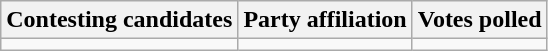<table class="wikitable sortable">
<tr>
<th>Contesting candidates</th>
<th>Party affiliation</th>
<th>Votes polled</th>
</tr>
<tr>
<td></td>
<td></td>
<td></td>
</tr>
</table>
